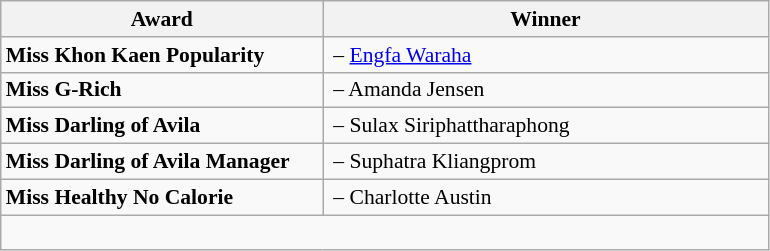<table class="wikitable" style="font-size: 90%">
<tr>
<th width=208px>Award</th>
<th width=290px>Winner</th>
</tr>
<tr>
<td><strong>Miss Khon Kaen Popularity</strong></td>
<td><strong></strong> – <a href='#'>Engfa Waraha</a></td>
</tr>
<tr>
<td><strong>Miss G-Rich</strong></td>
<td><strong></strong> – Amanda Jensen</td>
</tr>
<tr>
<td><strong>Miss Darling of Avila</strong></td>
<td><strong></strong> – Sulax Siriphattharaphong</td>
</tr>
<tr>
<td><strong>Miss Darling of Avila Manager</strong></td>
<td><strong></strong> – Suphatra Kliangprom</td>
</tr>
<tr>
<td><strong>Miss Healthy No Calorie</strong></td>
<td><strong></strong> – Charlotte Austin</td>
</tr>
<tr>
<td colspan="2"><br></td>
</tr>
</table>
